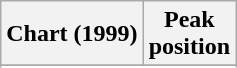<table class="wikitable sortable">
<tr>
<th>Chart (1999)</th>
<th>Peak <br> position</th>
</tr>
<tr>
</tr>
<tr>
</tr>
<tr>
</tr>
</table>
